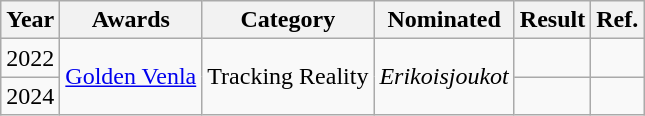<table class="wikitable">
<tr>
<th>Year</th>
<th>Awards</th>
<th>Category</th>
<th>Nominated</th>
<th>Result</th>
<th>Ref.</th>
</tr>
<tr>
<td>2022</td>
<td rowspan=2><a href='#'>Golden Venla</a></td>
<td rowspan=2>Tracking Reality</td>
<td rowspan=2><em>Erikoisjoukot</em></td>
<td></td>
<td></td>
</tr>
<tr>
<td>2024</td>
<td></td>
<td></td>
</tr>
</table>
